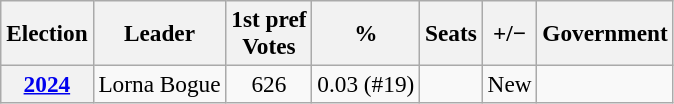<table class="wikitable" style="font-size:97%; text-align:center;">
<tr>
<th>Election</th>
<th>Leader</th>
<th>1st pref<br>Votes</th>
<th>%</th>
<th>Seats</th>
<th>+/−</th>
<th>Government</th>
</tr>
<tr>
<th><a href='#'>2024</a></th>
<td>Lorna Bogue</td>
<td>626</td>
<td>0.03 (#19)</td>
<td></td>
<td>New</td>
<td></td>
</tr>
</table>
